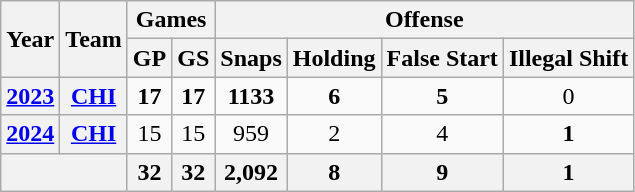<table class="wikitable" style="text-align:center;">
<tr>
<th rowspan="2">Year</th>
<th rowspan="2">Team</th>
<th colspan="2">Games</th>
<th colspan="7">Offense</th>
</tr>
<tr>
<th>GP</th>
<th>GS</th>
<th>Snaps</th>
<th>Holding</th>
<th>False Start</th>
<th>Illegal Shift</th>
</tr>
<tr>
<th><a href='#'>2023</a></th>
<th><a href='#'>CHI</a></th>
<td><strong>17</strong></td>
<td><strong>17</strong></td>
<td><strong>1133</strong></td>
<td><strong>6</strong></td>
<td><strong>5</strong></td>
<td>0</td>
</tr>
<tr>
<th><a href='#'>2024</a></th>
<th><a href='#'>CHI</a></th>
<td>15</td>
<td>15</td>
<td>959</td>
<td>2</td>
<td>4</td>
<td><strong>1</strong></td>
</tr>
<tr>
<th colspan="2"></th>
<th>32</th>
<th>32</th>
<th>2,092</th>
<th>8</th>
<th>9</th>
<th>1</th>
</tr>
</table>
